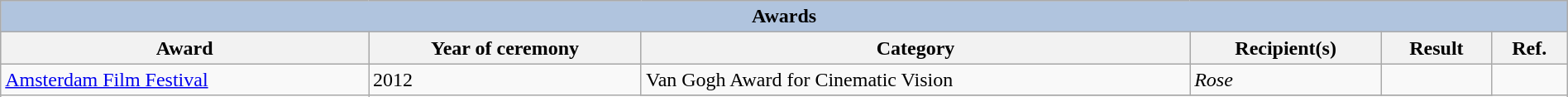<table class="wikitable sortable" width="100%">
<tr style="background:#ccc; text-align:center;">
<th colspan="6" style="background: LightSteelBlue;">Awards</th>
</tr>
<tr style="background:#ccc; text-align:center;">
<th>Award</th>
<th>Year of ceremony</th>
<th>Category</th>
<th>Recipient(s)</th>
<th>Result</th>
<th class="unsortable">Ref.</th>
</tr>
<tr>
<td rowspan="5"><a href='#'>Amsterdam Film Festival</a></td>
<td rowspan="5">2012</td>
<td>Van Gogh Award for Cinematic Vision</td>
<td><em>Rose</em></td>
<td></td>
<td rowspan="5" style="text-align:center;"></td>
</tr>
<tr>
</tr>
</table>
